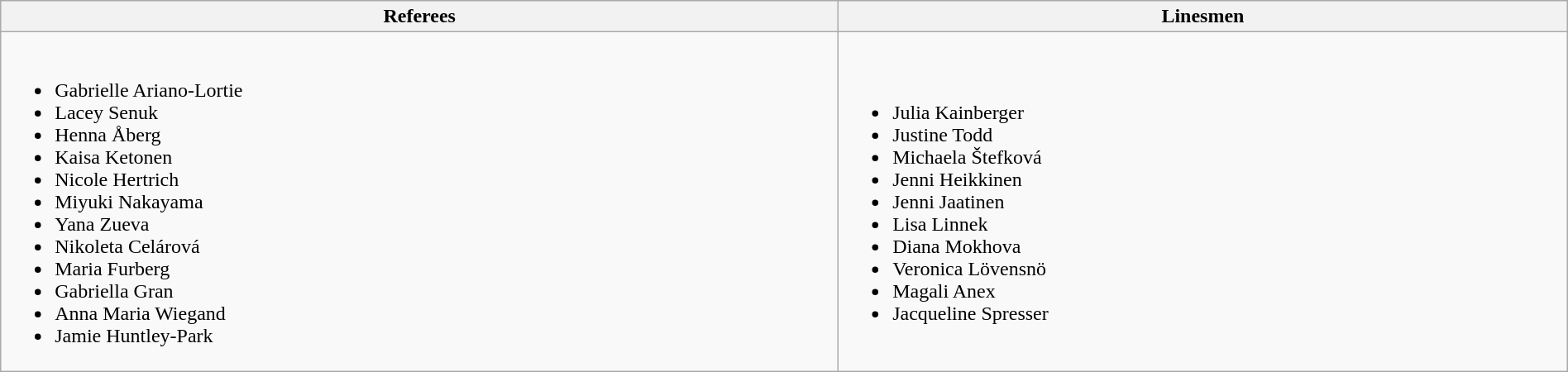<table class="wikitable" style="width:100%">
<tr>
<th>Referees</th>
<th>Linesmen</th>
</tr>
<tr>
<td><br><ul><li> Gabrielle Ariano-Lortie</li><li> Lacey Senuk</li><li> Henna Åberg</li><li> Kaisa Ketonen</li><li> Nicole Hertrich</li><li> Miyuki Nakayama</li><li> Yana Zueva</li><li> Nikoleta Celárová</li><li> Maria Furberg</li><li> Gabriella Gran</li><li> Anna Maria Wiegand</li><li> Jamie Huntley-Park</li></ul></td>
<td><br><ul><li> Julia Kainberger</li><li> Justine Todd</li><li> Michaela Štefková</li><li> Jenni Heikkinen</li><li> Jenni Jaatinen</li><li> Lisa Linnek</li><li> Diana Mokhova</li><li> Veronica Lövensnö</li><li> Magali Anex</li><li> Jacqueline Spresser</li></ul></td>
</tr>
</table>
